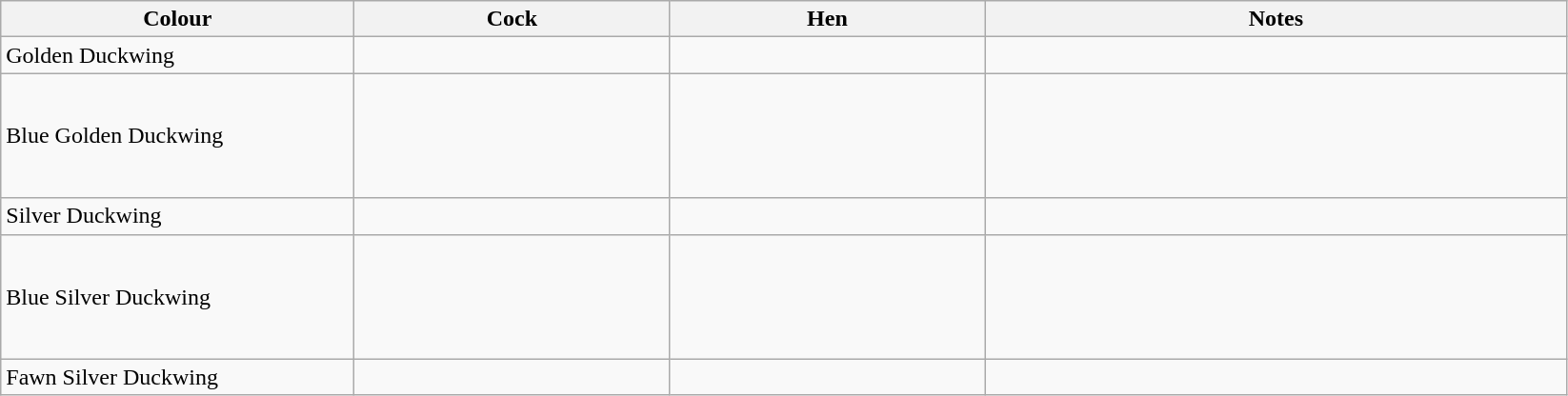<table class="wikitable">
<tr>
<th style="width: 180pt;">Colour</th>
<th style="width: 160pt;">Cock</th>
<th style="width: 160pt;">Hen</th>
<th style="width: 300pt;">Notes</th>
</tr>
<tr>
<td>Golden Duckwing</td>
<td></td>
<td></td>
<td></td>
</tr>
<tr>
<td>Blue Golden Duckwing</td>
<td style="height: 80px;"></td>
<td></td>
<td></td>
</tr>
<tr>
<td>Silver Duckwing</td>
<td></td>
<td></td>
<td></td>
</tr>
<tr>
<td>Blue Silver Duckwing</td>
<td style="height: 80px;"></td>
<td></td>
<td></td>
</tr>
<tr>
<td>Fawn Silver Duckwing</td>
<td></td>
<td></td>
<td></td>
</tr>
</table>
